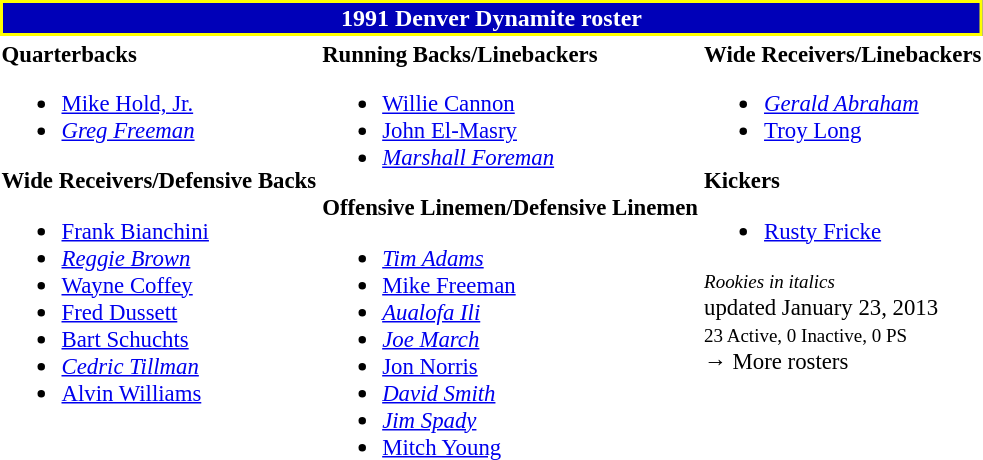<table class="toccolours" style="text-align: left;">
<tr>
<th colspan="7" style="background:#0000B8; border:2px solid yellow; color:white; text-align:center;">1991 Denver Dynamite roster</th>
</tr>
<tr>
<td style="font-size: 95%;" valign="top"><strong>Quarterbacks</strong><br><ul><li> <a href='#'>Mike Hold, Jr.</a></li><li> <em><a href='#'>Greg Freeman</a></em></li></ul><strong>Wide Receivers/Defensive Backs</strong><ul><li> <a href='#'>Frank Bianchini</a></li><li> <em><a href='#'>Reggie Brown</a></em></li><li> <a href='#'>Wayne Coffey</a></li><li> <a href='#'>Fred Dussett</a></li><li> <a href='#'>Bart Schuchts</a></li><li> <em><a href='#'>Cedric Tillman</a></em></li><li> <a href='#'>Alvin Williams</a></li></ul></td>
<td style="font-size: 95%;" valign="top"><strong>Running Backs/Linebackers</strong><br><ul><li> <a href='#'>Willie Cannon</a></li><li> <a href='#'>John El-Masry</a></li><li> <em><a href='#'>Marshall Foreman</a></em></li></ul><strong>Offensive Linemen/Defensive Linemen</strong><ul><li> <em><a href='#'>Tim Adams</a></em></li><li> <a href='#'>Mike Freeman</a></li><li> <em><a href='#'>Aualofa Ili</a></em></li><li> <em><a href='#'>Joe March</a></em></li><li> <a href='#'>Jon Norris</a></li><li> <em><a href='#'>David Smith</a></em></li><li> <em><a href='#'>Jim Spady</a></em></li><li> <a href='#'>Mitch Young</a></li></ul></td>
<td style="font-size: 95%;" valign="top"><strong>Wide Receivers/Linebackers</strong><br><ul><li> <em><a href='#'>Gerald Abraham</a></em></li><li> <a href='#'>Troy Long</a></li></ul><strong>Kickers</strong><ul><li> <a href='#'>Rusty Fricke</a></li></ul><small><em>Rookies in italics</em><br></small>
 updated January 23, 2013<br>
<small>23 Active, 0 Inactive, 0 PS</small><br>→ More rosters</td>
</tr>
<tr>
</tr>
</table>
